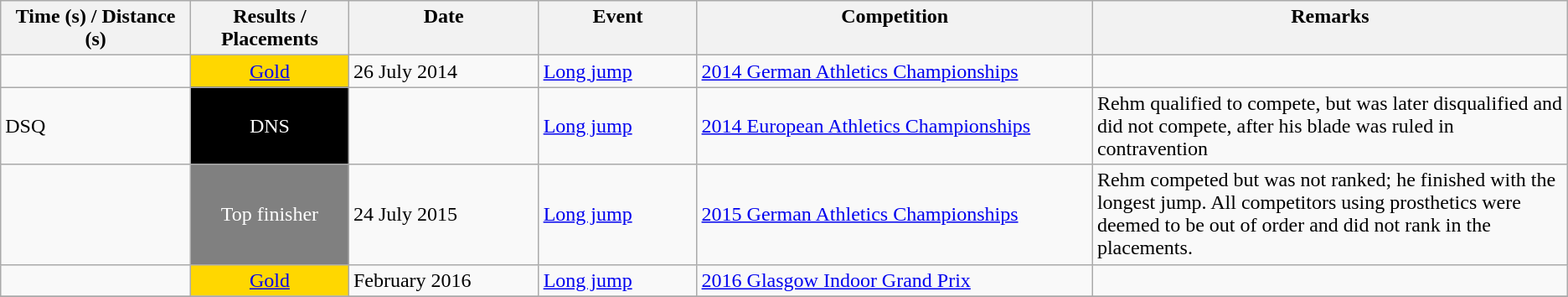<table class="wikitable">
<tr valign=top>
<th style="width:12%;">Time (s) / Distance (s)</th>
<th style="width:10%;">Results / Placements</th>
<th style="width:12%;">Date</th>
<th style="width:10%;">Event</th>
<th style="width:25%;">Competition</th>
<th style="width:30%;">Remarks</th>
</tr>
<tr>
<td></td>
<td style="text-align:center; background:gold;"><a href='#'>Gold</a></td>
<td>26 July 2014</td>
<td><a href='#'>Long jump</a></td>
<td><a href='#'>2014 German Athletics Championships</a></td>
<td></td>
</tr>
<tr>
<td>DSQ</td>
<td style="text-align:center; background:black; color:white;">DNS</td>
<td></td>
<td><a href='#'>Long jump</a></td>
<td><a href='#'>2014 European Athletics Championships</a></td>
<td>Rehm qualified to compete, but was later disqualified and did not compete, after his blade was ruled in contravention</td>
</tr>
<tr>
<td></td>
<td style="text-align:center; background:gray; color:white;">Top finisher</td>
<td>24 July 2015</td>
<td><a href='#'>Long jump</a></td>
<td><a href='#'>2015 German Athletics Championships</a></td>
<td>Rehm competed but was not ranked; he finished with the longest jump. All competitors using prosthetics were deemed to be out of order and did not rank in the placements.</td>
</tr>
<tr>
<td></td>
<td style="text-align:center; background:gold;"><a href='#'>Gold</a></td>
<td>February 2016</td>
<td><a href='#'>Long jump</a></td>
<td><a href='#'>2016 Glasgow Indoor Grand Prix</a></td>
<td></td>
</tr>
<tr>
</tr>
</table>
